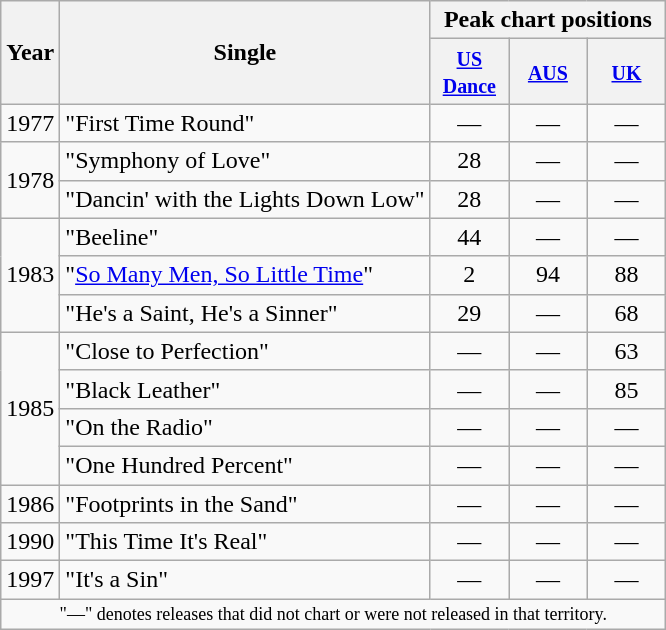<table class="wikitable">
<tr>
<th scope="col" rowspan="2">Year</th>
<th scope="col" rowspan="2">Single</th>
<th scope="col" colspan="3">Peak chart positions</th>
</tr>
<tr>
<th style="width:45px;"><small><a href='#'>US Dance</a></small><br></th>
<th style="width:45px;"><small><a href='#'>AUS</a></small><br></th>
<th style="width:45px;"><small><a href='#'>UK</a></small><br></th>
</tr>
<tr>
<td>1977</td>
<td>"First Time Round"</td>
<td align=center>—</td>
<td align=center>—</td>
<td align=center>—</td>
</tr>
<tr>
<td rowspan="2">1978</td>
<td>"Symphony of Love"</td>
<td align=center>28</td>
<td align=center>—</td>
<td align=center>—</td>
</tr>
<tr>
<td>"Dancin' with the Lights Down Low"</td>
<td align=center>28</td>
<td align=center>—</td>
<td align=center>—</td>
</tr>
<tr>
<td rowspan="3">1983</td>
<td>"Beeline"</td>
<td align=center>44</td>
<td align=center>—</td>
<td align=center>—</td>
</tr>
<tr>
<td>"<a href='#'>So Many Men, So Little Time</a>"</td>
<td align=center>2</td>
<td align=center>94</td>
<td align=center>88</td>
</tr>
<tr>
<td>"He's a Saint, He's a Sinner"</td>
<td align=center>29</td>
<td align=center>—</td>
<td align=center>68</td>
</tr>
<tr>
<td rowspan="4">1985</td>
<td>"Close to Perfection"</td>
<td align=center>—</td>
<td align=center>—</td>
<td align=center>63</td>
</tr>
<tr>
<td>"Black Leather"</td>
<td align=center>—</td>
<td align=center>—</td>
<td align=center>85</td>
</tr>
<tr>
<td>"On the Radio"</td>
<td align=center>—</td>
<td align=center>—</td>
<td align=center>—</td>
</tr>
<tr>
<td>"One Hundred Percent"</td>
<td align=center>—</td>
<td align=center>—</td>
<td align=center>—</td>
</tr>
<tr>
<td>1986</td>
<td>"Footprints in the Sand"</td>
<td align=center>—</td>
<td align=center>—</td>
<td align=center>—</td>
</tr>
<tr>
<td>1990</td>
<td>"This Time It's Real"</td>
<td align=center>—</td>
<td align=center>—</td>
<td align=center>—</td>
</tr>
<tr>
<td>1997</td>
<td>"It's a Sin"</td>
<td align=center>—</td>
<td align=center>—</td>
<td align=center>—</td>
</tr>
<tr>
<td colspan="5" style="text-align:center; font-size:9pt;">"—" denotes releases that did not chart or were not released in that territory.</td>
</tr>
</table>
